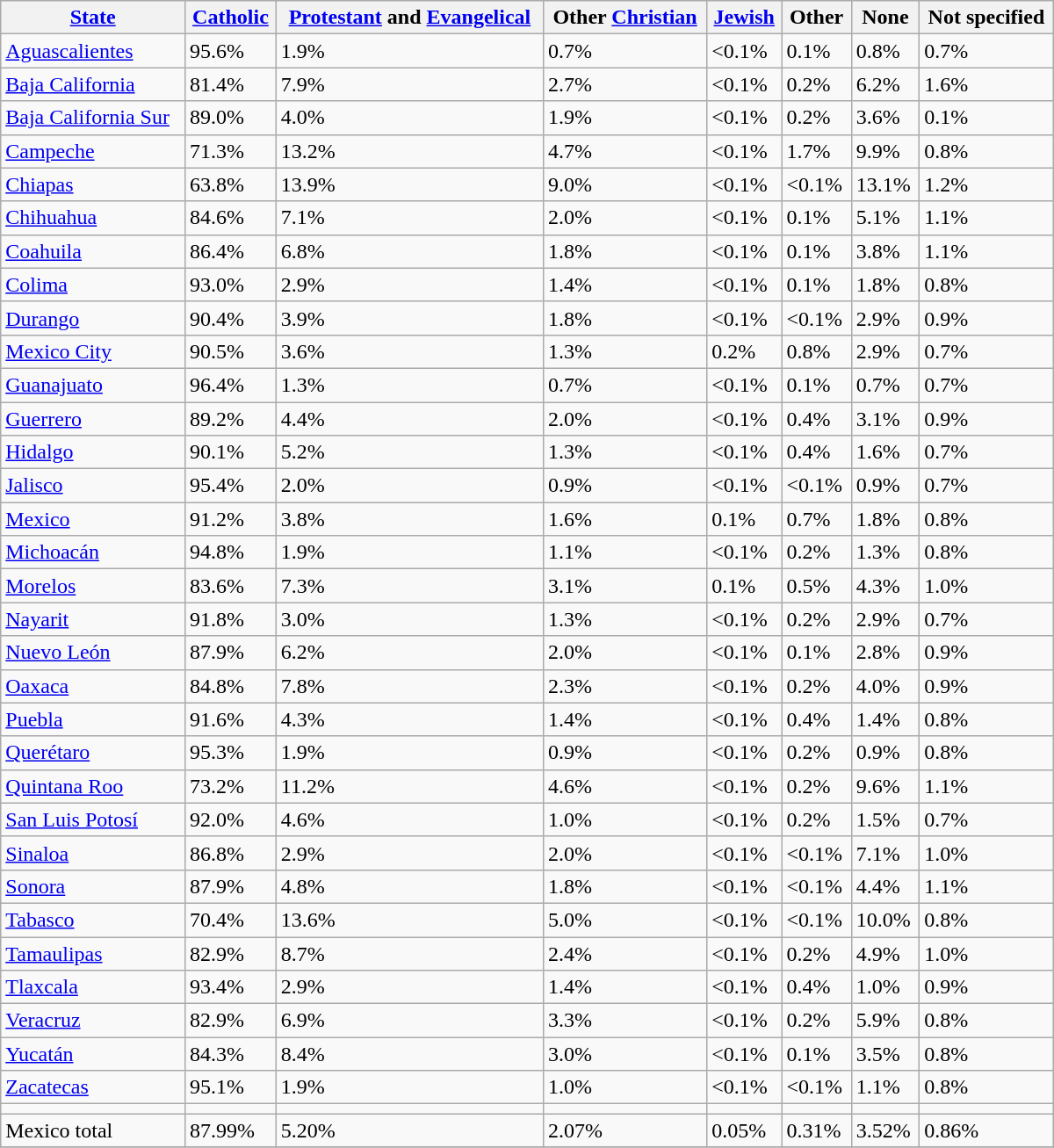<table class="sortable wikitable" width=800>
<tr>
<th><a href='#'>State</a></th>
<th><a href='#'>Catholic</a></th>
<th><a href='#'>Protestant</a> and <a href='#'>Evangelical</a></th>
<th>Other <a href='#'>Christian</a></th>
<th><a href='#'>Jewish</a></th>
<th>Other</th>
<th>None</th>
<th>Not specified</th>
</tr>
<tr>
<td><a href='#'>Aguascalientes</a></td>
<td>95.6%</td>
<td>1.9%</td>
<td>0.7%</td>
<td><0.1%</td>
<td>0.1%</td>
<td>0.8%</td>
<td>0.7%</td>
</tr>
<tr>
<td><a href='#'>Baja California</a></td>
<td>81.4%</td>
<td>7.9%</td>
<td>2.7%</td>
<td><0.1%</td>
<td>0.2%</td>
<td>6.2%</td>
<td>1.6%</td>
</tr>
<tr>
<td><a href='#'>Baja California Sur</a></td>
<td>89.0%</td>
<td>4.0%</td>
<td>1.9%</td>
<td><0.1%</td>
<td>0.2%</td>
<td>3.6%</td>
<td>0.1%</td>
</tr>
<tr>
<td><a href='#'>Campeche</a></td>
<td>71.3%</td>
<td>13.2%</td>
<td>4.7%</td>
<td><0.1%</td>
<td>1.7%</td>
<td>9.9%</td>
<td>0.8%</td>
</tr>
<tr>
<td><a href='#'>Chiapas</a></td>
<td>63.8%</td>
<td>13.9%</td>
<td>9.0%</td>
<td><0.1%</td>
<td><0.1%</td>
<td>13.1%</td>
<td>1.2%</td>
</tr>
<tr>
<td><a href='#'>Chihuahua</a></td>
<td>84.6%</td>
<td>7.1%</td>
<td>2.0%</td>
<td><0.1%</td>
<td>0.1%</td>
<td>5.1%</td>
<td>1.1%</td>
</tr>
<tr>
<td><a href='#'>Coahuila</a></td>
<td>86.4%</td>
<td>6.8%</td>
<td>1.8%</td>
<td><0.1%</td>
<td>0.1%</td>
<td>3.8%</td>
<td>1.1%</td>
</tr>
<tr>
<td><a href='#'>Colima</a></td>
<td>93.0%</td>
<td>2.9%</td>
<td>1.4%</td>
<td><0.1%</td>
<td>0.1%</td>
<td>1.8%</td>
<td>0.8%</td>
</tr>
<tr>
<td><a href='#'>Durango</a></td>
<td>90.4%</td>
<td>3.9%</td>
<td>1.8%</td>
<td><0.1%</td>
<td><0.1%</td>
<td>2.9%</td>
<td>0.9%</td>
</tr>
<tr>
<td><a href='#'>Mexico City</a></td>
<td>90.5%</td>
<td>3.6%</td>
<td>1.3%</td>
<td>0.2%</td>
<td>0.8%</td>
<td>2.9%</td>
<td>0.7%</td>
</tr>
<tr>
<td><a href='#'>Guanajuato</a></td>
<td>96.4%</td>
<td>1.3%</td>
<td>0.7%</td>
<td><0.1%</td>
<td>0.1%</td>
<td>0.7%</td>
<td>0.7%</td>
</tr>
<tr>
<td><a href='#'>Guerrero</a></td>
<td>89.2%</td>
<td>4.4%</td>
<td>2.0%</td>
<td><0.1%</td>
<td>0.4%</td>
<td>3.1%</td>
<td>0.9%</td>
</tr>
<tr>
<td><a href='#'>Hidalgo</a></td>
<td>90.1%</td>
<td>5.2%</td>
<td>1.3%</td>
<td><0.1%</td>
<td>0.4%</td>
<td>1.6%</td>
<td>0.7%</td>
</tr>
<tr>
<td><a href='#'>Jalisco</a></td>
<td>95.4%</td>
<td>2.0%</td>
<td>0.9%</td>
<td><0.1%</td>
<td><0.1%</td>
<td>0.9%</td>
<td>0.7%</td>
</tr>
<tr>
<td><a href='#'>Mexico</a></td>
<td>91.2%</td>
<td>3.8%</td>
<td>1.6%</td>
<td>0.1%</td>
<td>0.7%</td>
<td>1.8%</td>
<td>0.8%</td>
</tr>
<tr>
<td><a href='#'>Michoacán</a></td>
<td>94.8%</td>
<td>1.9%</td>
<td>1.1%</td>
<td><0.1%</td>
<td>0.2%</td>
<td>1.3%</td>
<td>0.8%</td>
</tr>
<tr>
<td><a href='#'>Morelos</a></td>
<td>83.6%</td>
<td>7.3%</td>
<td>3.1%</td>
<td>0.1%</td>
<td>0.5%</td>
<td>4.3%</td>
<td>1.0%</td>
</tr>
<tr>
<td><a href='#'>Nayarit</a></td>
<td>91.8%</td>
<td>3.0%</td>
<td>1.3%</td>
<td><0.1%</td>
<td>0.2%</td>
<td>2.9%</td>
<td>0.7%</td>
</tr>
<tr>
<td><a href='#'>Nuevo León</a></td>
<td>87.9%</td>
<td>6.2%</td>
<td>2.0%</td>
<td><0.1%</td>
<td>0.1%</td>
<td>2.8%</td>
<td>0.9%</td>
</tr>
<tr>
<td><a href='#'>Oaxaca</a></td>
<td>84.8%</td>
<td>7.8%</td>
<td>2.3%</td>
<td><0.1%</td>
<td>0.2%</td>
<td>4.0%</td>
<td>0.9%</td>
</tr>
<tr>
<td><a href='#'>Puebla</a></td>
<td>91.6%</td>
<td>4.3%</td>
<td>1.4%</td>
<td><0.1%</td>
<td>0.4%</td>
<td>1.4%</td>
<td>0.8%</td>
</tr>
<tr>
<td><a href='#'>Querétaro</a></td>
<td>95.3%</td>
<td>1.9%</td>
<td>0.9%</td>
<td><0.1%</td>
<td>0.2%</td>
<td>0.9%</td>
<td>0.8%</td>
</tr>
<tr>
<td><a href='#'>Quintana Roo</a></td>
<td>73.2%</td>
<td>11.2%</td>
<td>4.6%</td>
<td><0.1%</td>
<td>0.2%</td>
<td>9.6%</td>
<td>1.1%</td>
</tr>
<tr>
<td><a href='#'>San Luis Potosí</a></td>
<td>92.0%</td>
<td>4.6%</td>
<td>1.0%</td>
<td><0.1%</td>
<td>0.2%</td>
<td>1.5%</td>
<td>0.7%</td>
</tr>
<tr>
<td><a href='#'>Sinaloa</a></td>
<td>86.8%</td>
<td>2.9%</td>
<td>2.0%</td>
<td><0.1%</td>
<td><0.1%</td>
<td>7.1%</td>
<td>1.0%</td>
</tr>
<tr>
<td><a href='#'>Sonora</a></td>
<td>87.9%</td>
<td>4.8%</td>
<td>1.8%</td>
<td><0.1%</td>
<td><0.1%</td>
<td>4.4%</td>
<td>1.1%</td>
</tr>
<tr>
<td><a href='#'>Tabasco</a></td>
<td>70.4%</td>
<td>13.6%</td>
<td>5.0%</td>
<td><0.1%</td>
<td><0.1%</td>
<td>10.0%</td>
<td>0.8%</td>
</tr>
<tr>
<td><a href='#'>Tamaulipas</a></td>
<td>82.9%</td>
<td>8.7%</td>
<td>2.4%</td>
<td><0.1%</td>
<td>0.2%</td>
<td>4.9%</td>
<td>1.0%</td>
</tr>
<tr>
<td><a href='#'>Tlaxcala</a></td>
<td>93.4%</td>
<td>2.9%</td>
<td>1.4%</td>
<td><0.1%</td>
<td>0.4%</td>
<td>1.0%</td>
<td>0.9%</td>
</tr>
<tr>
<td><a href='#'>Veracruz</a></td>
<td>82.9%</td>
<td>6.9%</td>
<td>3.3%</td>
<td><0.1%</td>
<td>0.2%</td>
<td>5.9%</td>
<td>0.8%</td>
</tr>
<tr>
<td><a href='#'>Yucatán</a></td>
<td>84.3%</td>
<td>8.4%</td>
<td>3.0%</td>
<td><0.1%</td>
<td>0.1%</td>
<td>3.5%</td>
<td>0.8%</td>
</tr>
<tr>
<td><a href='#'>Zacatecas</a></td>
<td>95.1%</td>
<td>1.9%</td>
<td>1.0%</td>
<td><0.1%</td>
<td><0.1%</td>
<td>1.1%</td>
<td>0.8%</td>
</tr>
<tr>
<td></td>
<td></td>
<td></td>
<td></td>
<td></td>
<td></td>
<td></td>
<td></td>
</tr>
<tr>
<td>Mexico total</td>
<td>87.99%</td>
<td>5.20%</td>
<td>2.07%</td>
<td>0.05%</td>
<td>0.31%</td>
<td>3.52%</td>
<td>0.86%</td>
</tr>
<tr>
</tr>
</table>
